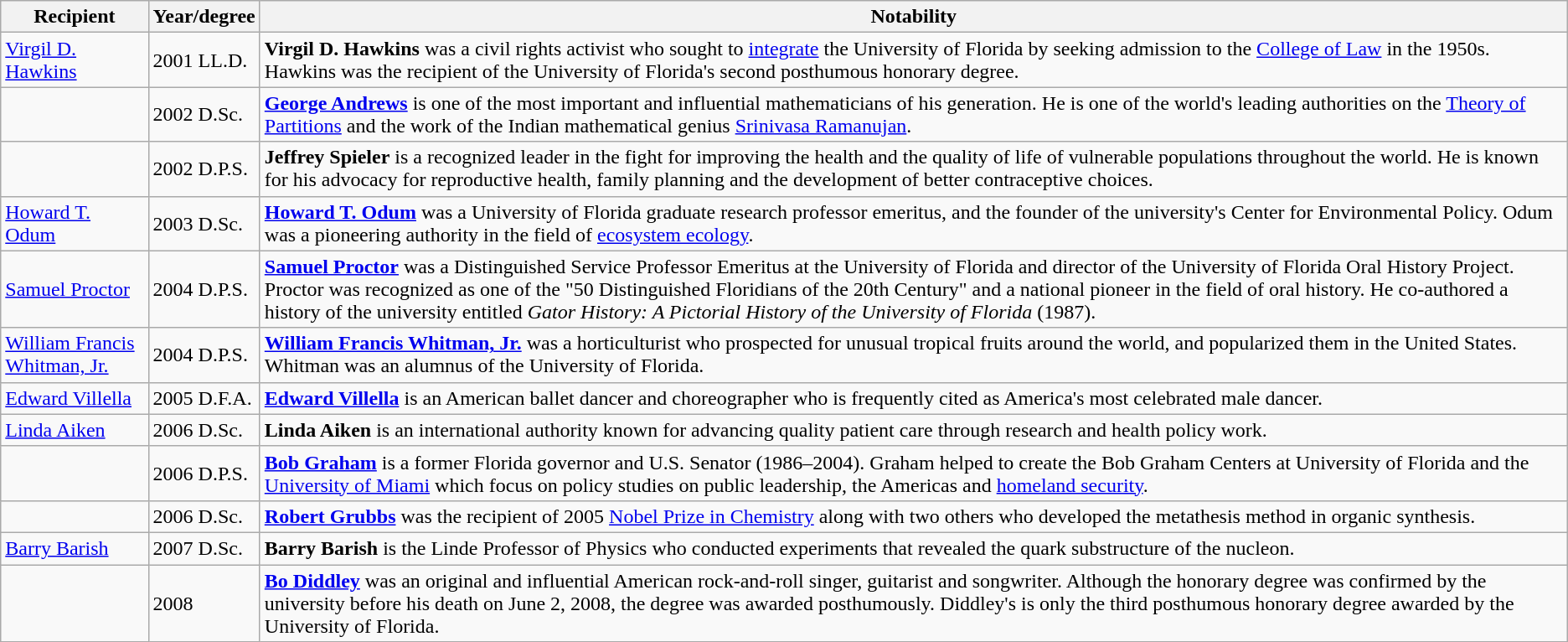<table class="wikitable">
<tr>
<th>Recipient</th>
<th>Year/degree</th>
<th>Notability</th>
</tr>
<tr>
<td><a href='#'>Virgil D. Hawkins</a></td>
<td>2001 LL.D.</td>
<td><strong>Virgil D. Hawkins</strong> was a civil rights activist who sought to <a href='#'>integrate</a> the University of Florida by seeking admission to the <a href='#'>College of Law</a> in the 1950s.  Hawkins was the recipient of the University of Florida's second posthumous honorary degree.</td>
</tr>
<tr>
<td></td>
<td>2002 D.Sc.</td>
<td><strong><a href='#'>George Andrews</a></strong> is one of the most important and influential mathematicians of his generation.  He is one of the world's leading authorities on the <a href='#'>Theory of Partitions</a> and the work of the Indian mathematical genius <a href='#'>Srinivasa Ramanujan</a>.</td>
</tr>
<tr>
<td></td>
<td>2002 D.P.S.</td>
<td><strong>Jeffrey Spieler</strong> is a recognized leader in the fight for improving the health and the quality of life of vulnerable populations throughout the world.  He is known for his advocacy for reproductive health, family planning and the development of better contraceptive choices.</td>
</tr>
<tr>
<td><a href='#'>Howard T. Odum</a></td>
<td>2003 D.Sc.</td>
<td><strong><a href='#'>Howard T. Odum</a></strong> was a University of Florida graduate research professor emeritus, and the founder of the university's Center for Environmental Policy.  Odum was a pioneering authority in the field of <a href='#'>ecosystem ecology</a>.</td>
</tr>
<tr>
<td><a href='#'>Samuel Proctor</a></td>
<td>2004 D.P.S.</td>
<td><strong><a href='#'>Samuel Proctor</a></strong> was a Distinguished Service Professor Emeritus at the University of Florida and director of the University of Florida Oral History Project.  Proctor was recognized as one of the "50 Distinguished Floridians of the 20th Century" and a national pioneer in the field of oral history.  He co-authored a history of the university entitled <em>Gator History: A Pictorial History of the University of Florida</em> (1987).</td>
</tr>
<tr>
<td><a href='#'>William Francis Whitman, Jr.</a></td>
<td>2004 D.P.S.</td>
<td><strong><a href='#'>William Francis Whitman, Jr.</a></strong> was a horticulturist who prospected for unusual tropical fruits around the world, and popularized them in the United States.  Whitman was an alumnus of the University of Florida.</td>
</tr>
<tr>
<td><a href='#'>Edward Villella</a></td>
<td>2005 D.F.A.</td>
<td><strong><a href='#'>Edward Villella</a></strong> is an American ballet dancer and choreographer who is frequently cited as America's most celebrated male dancer.</td>
</tr>
<tr>
<td><a href='#'>Linda Aiken</a></td>
<td>2006 D.Sc.</td>
<td><strong>Linda Aiken</strong> is an international authority known for advancing quality patient care through research and health policy work.</td>
</tr>
<tr>
<td></td>
<td>2006 D.P.S.</td>
<td><strong><a href='#'>Bob Graham</a></strong> is a former Florida governor and U.S. Senator (1986–2004).  Graham helped to create the Bob Graham Centers at University of Florida and the <a href='#'>University of Miami</a> which focus on policy studies on public leadership, the Americas and <a href='#'>homeland security</a>.</td>
</tr>
<tr>
<td></td>
<td>2006 D.Sc.</td>
<td><strong><a href='#'>Robert Grubbs</a></strong> was the recipient of 2005 <a href='#'>Nobel Prize in Chemistry</a> along with two others who developed the metathesis method in organic synthesis.</td>
</tr>
<tr>
<td><a href='#'>Barry Barish</a></td>
<td>2007 D.Sc.</td>
<td><strong>Barry Barish</strong> is the Linde Professor of Physics who conducted experiments that revealed the quark substructure of the nucleon.</td>
</tr>
<tr>
<td></td>
<td>2008</td>
<td><strong><a href='#'>Bo Diddley</a></strong> was an original and influential American rock-and-roll singer, guitarist and songwriter.  Although the honorary degree was confirmed by the university before his death on June 2, 2008, the degree was awarded posthumously.  Diddley's is only the third posthumous honorary degree awarded by the University of Florida.</td>
</tr>
</table>
